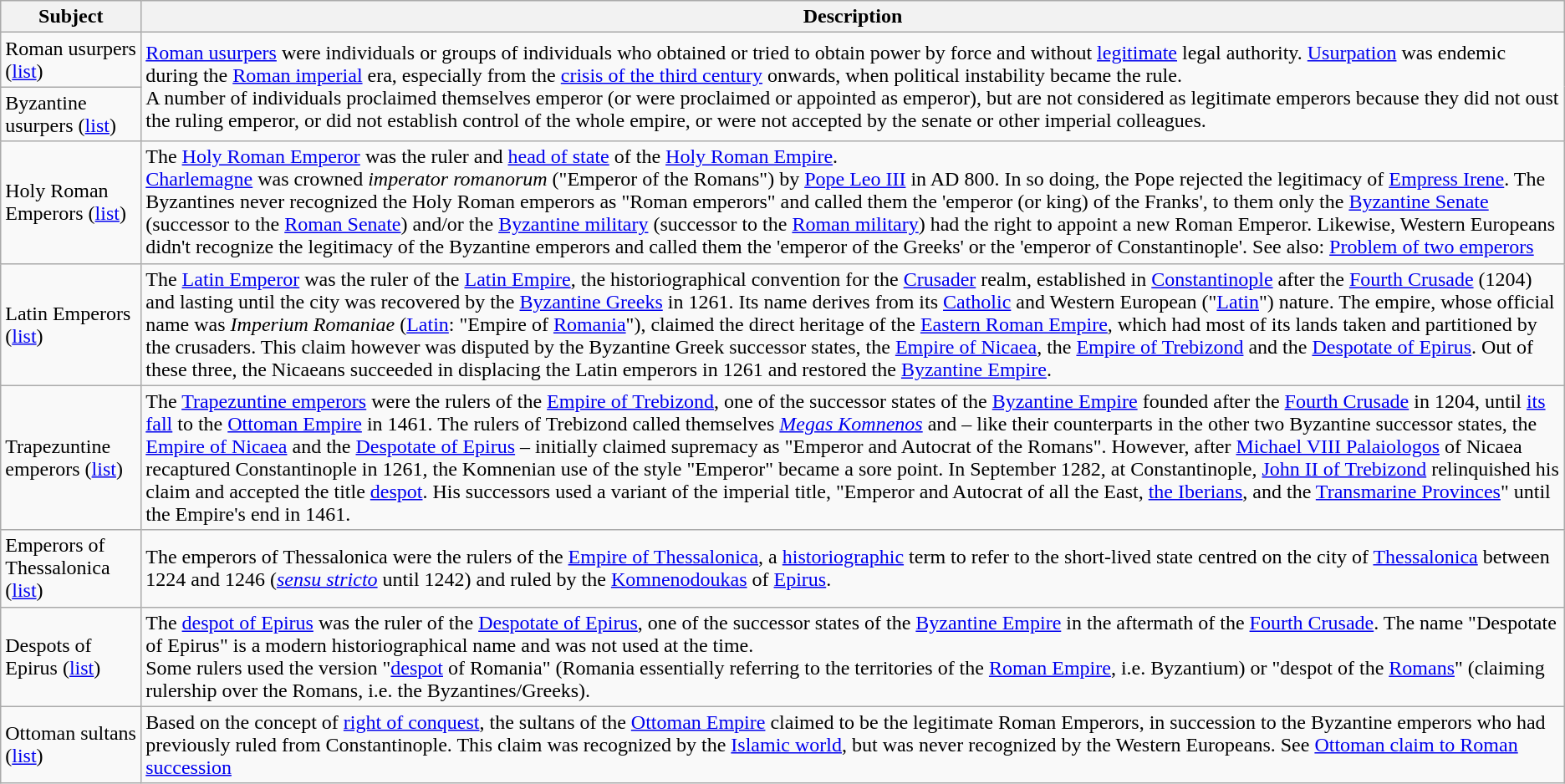<table class="wikitable">
<tr>
<th>Subject</th>
<th>Description</th>
</tr>
<tr>
<td>Roman usurpers (<a href='#'>list</a>)</td>
<td rowspan=2><a href='#'>Roman usurpers</a> were individuals or groups of individuals who obtained or tried to obtain power by force and without <a href='#'>legitimate</a> legal authority. <a href='#'>Usurpation</a> was endemic during the <a href='#'>Roman imperial</a> era, especially from the <a href='#'>crisis of the third century</a> onwards, when political instability became the rule.<br>A number of individuals proclaimed themselves emperor (or were proclaimed or appointed as emperor), but are not considered as legitimate emperors because they did not oust the ruling emperor, or did not establish control of the whole empire, or were not accepted by the senate or other imperial colleagues.</td>
</tr>
<tr>
<td>Byzantine usurpers (<a href='#'>list</a>)</td>
</tr>
<tr>
<td>Holy Roman Emperors (<a href='#'>list</a>)</td>
<td>The <a href='#'>Holy Roman Emperor</a> was the ruler and <a href='#'>head of state</a> of the <a href='#'>Holy Roman Empire</a>.<br><a href='#'>Charlemagne</a> was crowned <em>imperator romanorum</em> ("Emperor of the Romans") by <a href='#'>Pope Leo III</a> in AD 800. In so doing, the Pope rejected the legitimacy of <a href='#'>Empress Irene</a>. The Byzantines never recognized the Holy Roman emperors as "Roman emperors" and called them the 'emperor (or king) of the Franks', to them only the <a href='#'>Byzantine Senate</a> (successor to the <a href='#'>Roman Senate</a>) and/or the <a href='#'>Byzantine military</a> (successor to the <a href='#'>Roman military</a>) had the right to appoint a new Roman Emperor. Likewise, Western Europeans didn't recognize the legitimacy of the Byzantine emperors and called them the 'emperor of the Greeks' or the 'emperor of Constantinople'. See also: <a href='#'>Problem of two emperors</a></td>
</tr>
<tr>
<td>Latin Emperors (<a href='#'>list</a>)</td>
<td>The <a href='#'>Latin Emperor</a> was the ruler of the <a href='#'>Latin Empire</a>, the historiographical convention for the <a href='#'>Crusader</a> realm, established in <a href='#'>Constantinople</a> after the <a href='#'>Fourth Crusade</a> (1204) and lasting until the city was recovered by the <a href='#'>Byzantine Greeks</a> in 1261. Its name derives from its <a href='#'>Catholic</a> and Western European ("<a href='#'>Latin</a>") nature. The empire, whose official name was <em>Imperium Romaniae</em> (<a href='#'>Latin</a>: "Empire of <a href='#'>Romania</a>"), claimed the direct heritage of the <a href='#'>Eastern Roman Empire</a>, which had most of its lands taken and partitioned by the crusaders. This claim however was disputed by the Byzantine Greek successor states, the <a href='#'>Empire of Nicaea</a>, the <a href='#'>Empire of Trebizond</a> and the <a href='#'>Despotate of Epirus</a>. Out of these three, the Nicaeans succeeded in displacing the Latin emperors in 1261 and restored the <a href='#'>Byzantine Empire</a>.</td>
</tr>
<tr>
<td>Trapezuntine emperors (<a href='#'>list</a>)</td>
<td>The <a href='#'>Trapezuntine emperors</a> were the rulers of the <a href='#'>Empire of Trebizond</a>, one of the successor states of the <a href='#'>Byzantine Empire</a> founded after the <a href='#'>Fourth Crusade</a> in 1204, until <a href='#'>its fall</a> to the <a href='#'>Ottoman Empire</a> in 1461. The rulers of Trebizond called themselves <em><a href='#'>Megas Komnenos</a></em> and – like their counterparts in the other two Byzantine successor states, the <a href='#'>Empire of Nicaea</a> and the <a href='#'>Despotate of Epirus</a> – initially claimed supremacy as "Emperor and Autocrat of the Romans". However, after <a href='#'>Michael VIII Palaiologos</a> of Nicaea recaptured Constantinople in 1261, the Komnenian use of the style "Emperor" became a sore point. In September 1282, at Constantinople, <a href='#'>John II of Trebizond</a> relinquished his claim and accepted the title <a href='#'>despot</a>. His successors used a variant of the imperial title, "Emperor and Autocrat of all the East, <a href='#'>the Iberians</a>, and the <a href='#'>Transmarine Provinces</a>" until the Empire's end in 1461.</td>
</tr>
<tr>
<td>Emperors of Thessalonica (<a href='#'>list</a>)</td>
<td>The emperors of Thessalonica were the rulers of the <a href='#'>Empire of Thessalonica</a>, a <a href='#'>historiographic</a> term to refer to the short-lived state centred on the city of <a href='#'>Thessalonica</a> between 1224 and 1246 (<em><a href='#'>sensu stricto</a></em> until 1242) and ruled by the <a href='#'>Komnenodoukas</a> of <a href='#'>Epirus</a>.</td>
</tr>
<tr>
<td>Despots of Epirus (<a href='#'>list</a>)</td>
<td>The <a href='#'>despot of Epirus</a> was the ruler of the <a href='#'>Despotate of Epirus</a>, one of the successor states of the <a href='#'>Byzantine Empire</a> in the aftermath of the <a href='#'>Fourth Crusade</a>. The name "Despotate of Epirus" is a modern historiographical name and was not used at the time.<br>Some rulers used the version "<a href='#'>despot</a> of Romania" (Romania essentially referring to the territories of the <a href='#'>Roman Empire</a>, i.e. Byzantium) or "despot of the <a href='#'>Romans</a>" (claiming rulership over the Romans, i.e. the Byzantines/Greeks).</td>
</tr>
<tr>
<td>Ottoman sultans (<a href='#'>list</a>)</td>
<td>Based on the concept of <a href='#'>right of conquest</a>, the sultans of the <a href='#'>Ottoman Empire</a> claimed to be the legitimate Roman Emperors, in succession to the Byzantine emperors who had previously ruled from Constantinople. This claim was recognized by the <a href='#'>Islamic world</a>, but was never recognized by the Western Europeans. See <a href='#'>Ottoman claim to Roman succession</a></td>
</tr>
</table>
